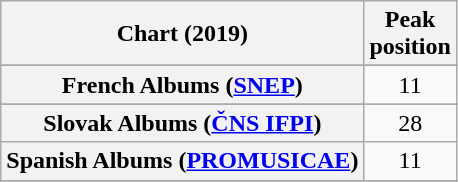<table class="wikitable sortable plainrowheaders" style="text-align:center">
<tr>
<th scope="col">Chart (2019)</th>
<th scope="col">Peak<br>position</th>
</tr>
<tr>
</tr>
<tr>
</tr>
<tr>
</tr>
<tr>
</tr>
<tr>
</tr>
<tr>
</tr>
<tr>
</tr>
<tr>
<th scope="row">French Albums (<a href='#'>SNEP</a>)</th>
<td>11</td>
</tr>
<tr>
</tr>
<tr>
</tr>
<tr>
</tr>
<tr>
</tr>
<tr>
</tr>
<tr>
</tr>
<tr>
</tr>
<tr>
</tr>
<tr>
<th scope="row">Slovak Albums (<a href='#'>ČNS IFPI</a>)</th>
<td>28</td>
</tr>
<tr>
<th scope="row">Spanish Albums (<a href='#'>PROMUSICAE</a>)</th>
<td>11</td>
</tr>
<tr>
</tr>
<tr>
</tr>
<tr>
</tr>
<tr>
</tr>
<tr>
</tr>
</table>
